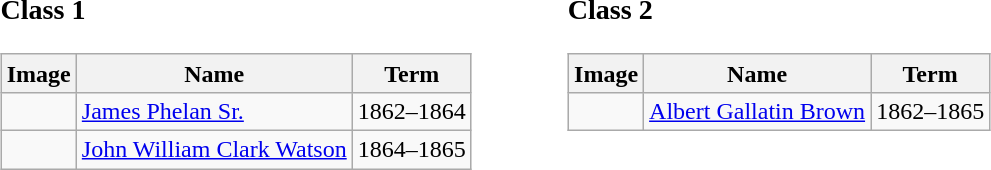<table width=60% |>
<tr>
<td width=30% valign=top><br><h3>Class 1</h3><table class="wikitable sortable">
<tr>
<th>Image</th>
<th>Name</th>
<th>Term</th>
</tr>
<tr>
<td></td>
<td><a href='#'>James Phelan Sr.</a></td>
<td>1862–1864</td>
</tr>
<tr>
<td></td>
<td><a href='#'>John William Clark Watson</a></td>
<td>1864–1865</td>
</tr>
</table>
</td>
<td width=30% valign=top><br><h3>Class 2</h3><table class="wikitable sortable">
<tr>
<th>Image</th>
<th>Name</th>
<th>Term</th>
</tr>
<tr>
<td></td>
<td><a href='#'>Albert Gallatin Brown</a></td>
<td>1862–1865</td>
</tr>
</table>
</td>
</tr>
</table>
